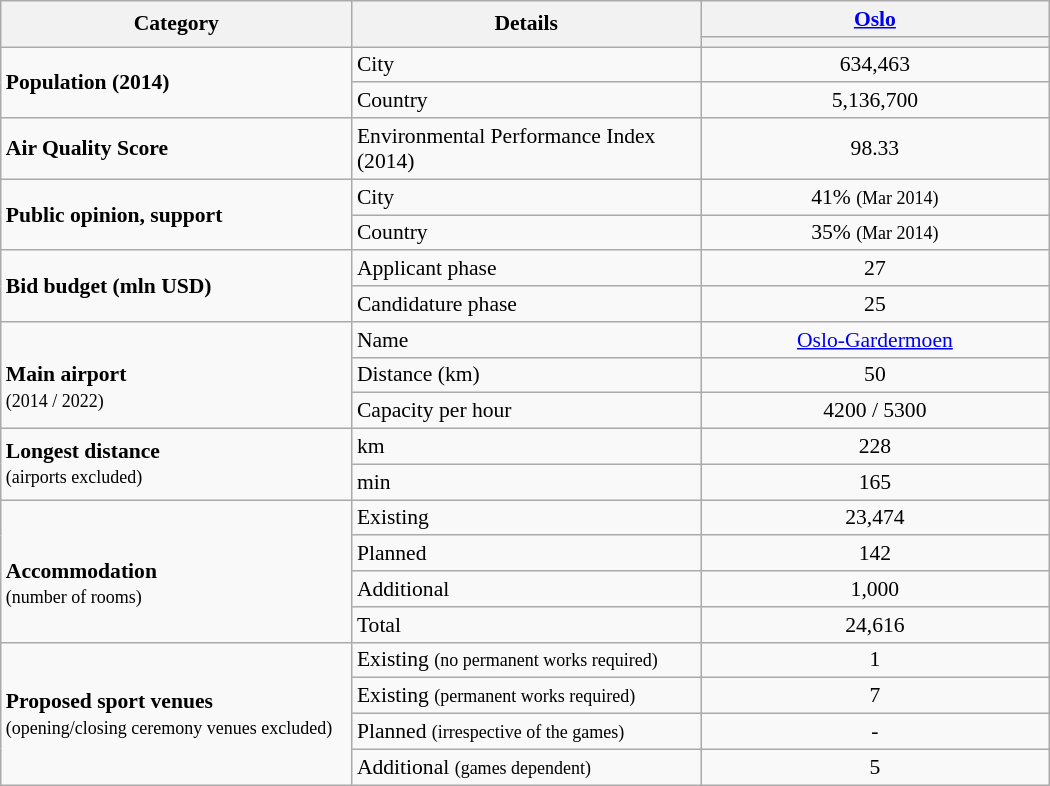<table class="wikitable" style="margin:1em auto; width: 700px; text-align:center; font-size:90%">
<tr>
<th width="100px" rowspan="2">Category</th>
<th width="100px" rowspan="2">Details</th>
<th width="100px" valign="bottom"><a href='#'>Oslo</a></th>
</tr>
<tr>
<th></th>
</tr>
<tr>
<td align="left" width="100px" rowspan="2"><strong>Population (2014)</strong></td>
<td align="left" width="100px">City</td>
<td width="100px" valign="bottom">634,463</td>
</tr>
<tr>
<td align="left" width="100px">Country</td>
<td width="100px" valign="bottom">5,136,700</td>
</tr>
<tr>
<td align="left" width="100px" rowspan="1"><strong>Air Quality Score</strong></td>
<td align="left" width="100px">Environmental Performance Index (2014)</td>
<td width="100px" valign="centre">98.33</td>
</tr>
<tr>
<td align="left" width="100px" rowspan="2"><strong>Public opinion, support</strong></td>
<td align="left" width="100px">City</td>
<td width="100px" valign="bottom">41% <small>(Mar 2014)</small></td>
</tr>
<tr>
<td align="left" width="100px">Country</td>
<td width="100px" valign="bottom">35% <small>(Mar 2014)</small></td>
</tr>
<tr>
<td align="left" width="100px" rowspan="2"><strong>Bid budget (mln USD)</strong></td>
<td align="left" width="100px">Applicant phase</td>
<td width="100px" valign="bottom">27</td>
</tr>
<tr>
<td align="left" width="100px">Candidature phase</td>
<td width="100px" valign="bottom">25</td>
</tr>
<tr>
<td align="left" width="100px" rowspan="3"><br><strong>Main airport</strong><br><small>(2014 / 2022)</small></td>
<td align="left" width="100px">Name</td>
<td width="100px" valign="bottom"><a href='#'>Oslo-Gardermoen</a></td>
</tr>
<tr>
<td align="left" width="100px">Distance (km)</td>
<td width="100px" valign="bottom">50</td>
</tr>
<tr>
<td align="left" width="100px">Capacity per hour</td>
<td width="100px" valign="bottom">4200 / 5300</td>
</tr>
<tr>
<td align="left" width="100px" rowspan="2"><strong>Longest distance</strong><br><small>(airports excluded)</small></td>
<td align="left" width="100px">km</td>
<td width="100px" valign="bottom">228</td>
</tr>
<tr>
<td align="left" width="100px">min</td>
<td width="100px" valign="bottom">165</td>
</tr>
<tr>
<td align="left" width="100px" rowspan="4"><br><strong>Accommodation</strong><br><small>(number of rooms)</small></td>
<td align="left" width="100px">Existing</td>
<td width="100px" valign="bottom">23,474</td>
</tr>
<tr>
<td align="left" width="100px">Planned</td>
<td width="100px" valign="bottom">142</td>
</tr>
<tr>
<td align="left" width="100px">Additional</td>
<td width="100px" valign="bottom">1,000</td>
</tr>
<tr>
<td align="left" width="100px">Total</td>
<td width="100px" valign="bottom">24,616</td>
</tr>
<tr>
<td align="left" width="100px" rowspan="4"><strong>Proposed sport venues</strong><br> <small>(opening/closing ceremony venues excluded)</small></td>
<td align="left" width="100px">Existing <small>(no permanent works required)</small></td>
<td width="100px" valign="centre">1</td>
</tr>
<tr>
<td align="left" width="100px">Existing <small>(permanent works required)</small></td>
<td width="100px" valign="centre">7</td>
</tr>
<tr>
<td align="left" width="100px">Planned <small>(irrespective of the games)</small></td>
<td width="100px" valign="centre">-</td>
</tr>
<tr>
<td align="left" width="100px">Additional <small>(games dependent)</small></td>
<td width="100px" valign="centre">5</td>
</tr>
</table>
